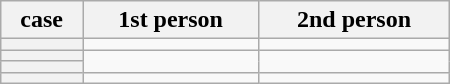<table class="wikitable" style="text-align:center;" width=300px>
<tr>
<th>case</th>
<th>1st person</th>
<th>2nd person</th>
</tr>
<tr>
<th></th>
<td></td>
<td></td>
</tr>
<tr>
<th></th>
<td rowspan="2"></td>
<td rowspan="2"></td>
</tr>
<tr>
<th></th>
</tr>
<tr>
<th></th>
<td></td>
<td></td>
</tr>
</table>
